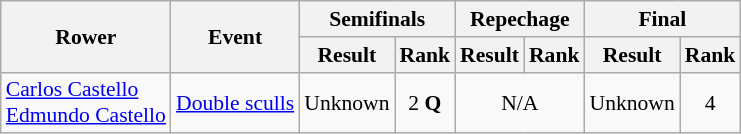<table class=wikitable style="font-size:90%">
<tr>
<th rowspan=2>Rower</th>
<th rowspan=2>Event</th>
<th colspan=2>Semifinals</th>
<th colspan=2>Repechage</th>
<th colspan=2>Final</th>
</tr>
<tr>
<th>Result</th>
<th>Rank</th>
<th>Result</th>
<th>Rank</th>
<th>Result</th>
<th>Rank</th>
</tr>
<tr>
<td><a href='#'>Carlos Castello</a> <br> <a href='#'>Edmundo Castello</a></td>
<td><a href='#'>Double sculls</a></td>
<td align=center>Unknown</td>
<td align=center>2 <strong>Q</strong></td>
<td align=center colspan=2>N/A</td>
<td align=center>Unknown</td>
<td align=center>4</td>
</tr>
</table>
